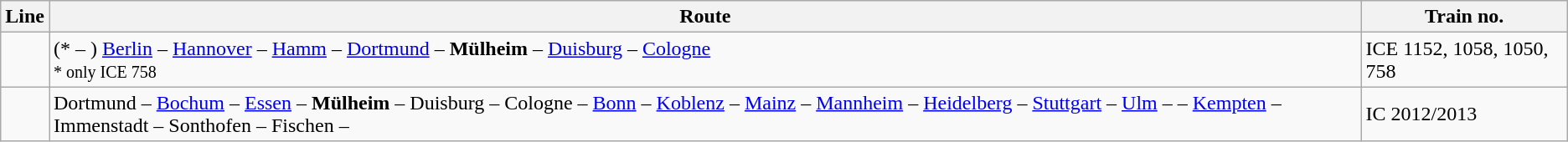<table class="wikitable">
<tr>
<th>Line</th>
<th>Route</th>
<th>Train no.</th>
</tr>
<tr>
<td></td>
<td>(* – ) <a href='#'>Berlin</a> – <a href='#'>Hannover</a> – <a href='#'>Hamm</a> – <a href='#'>Dortmund</a> – <strong>Mülheim</strong> – <a href='#'>Duisburg</a> – <a href='#'>Cologne</a><br><small>* only ICE 758</small></td>
<td>ICE 1152, 1058, 1050, 758</td>
</tr>
<tr>
<td></td>
<td>Dortmund – <a href='#'>Bochum</a> – <a href='#'>Essen</a> – <strong>Mülheim</strong> – Duisburg – Cologne – <a href='#'>Bonn</a> – <a href='#'>Koblenz</a> – <a href='#'>Mainz</a> – <a href='#'>Mannheim</a> – <a href='#'>Heidelberg</a> – <a href='#'>Stuttgart</a> – <a href='#'>Ulm</a> –  – <a href='#'>Kempten</a> – Immenstadt – Sonthofen – Fischen – </td>
<td>IC 2012/2013</td>
</tr>
</table>
